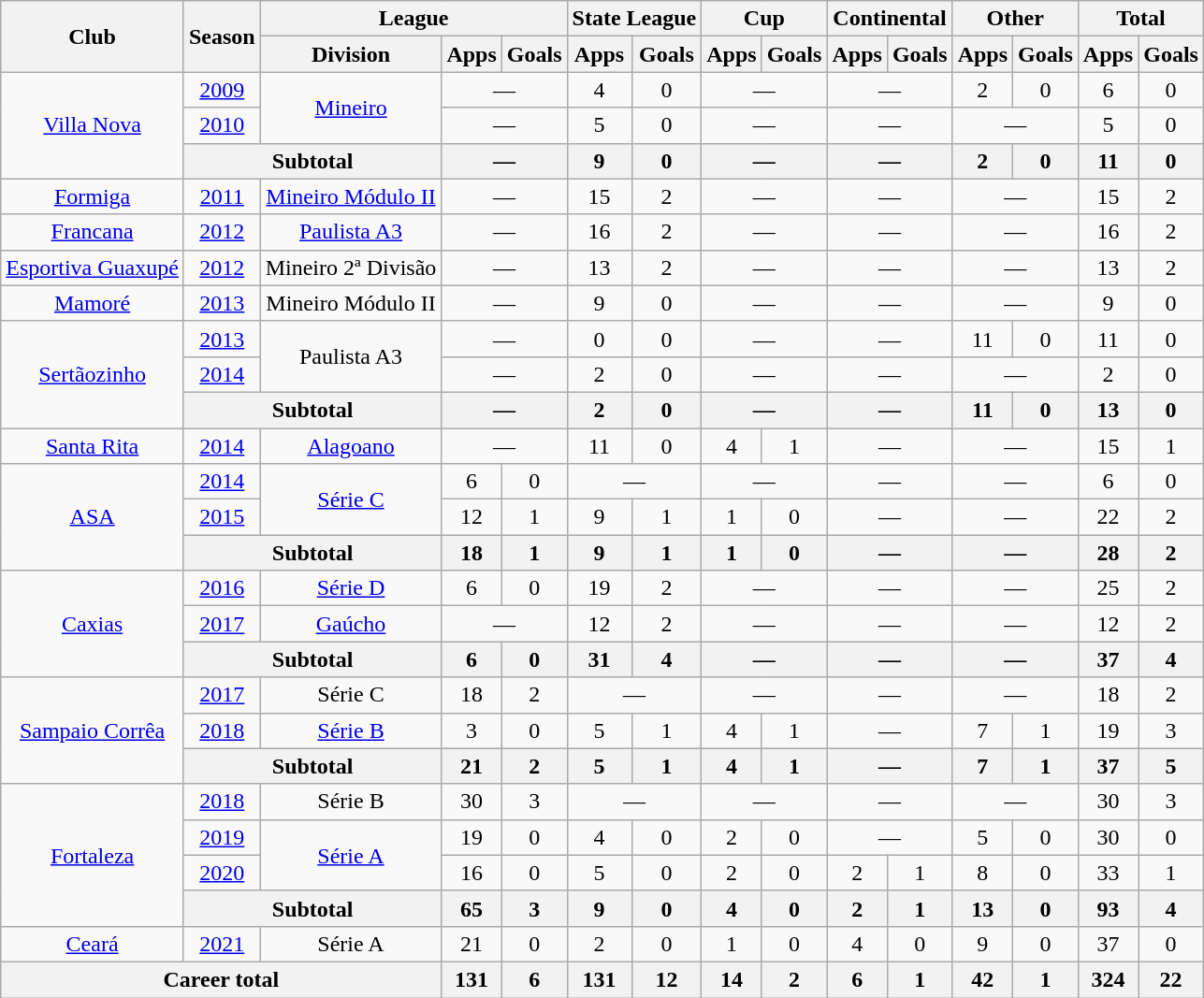<table class="wikitable" style="text-align: center;">
<tr>
<th rowspan="2">Club</th>
<th rowspan="2">Season</th>
<th colspan="3">League</th>
<th colspan="2">State League</th>
<th colspan="2">Cup</th>
<th colspan="2">Continental</th>
<th colspan="2">Other</th>
<th colspan="2">Total</th>
</tr>
<tr>
<th>Division</th>
<th>Apps</th>
<th>Goals</th>
<th>Apps</th>
<th>Goals</th>
<th>Apps</th>
<th>Goals</th>
<th>Apps</th>
<th>Goals</th>
<th>Apps</th>
<th>Goals</th>
<th>Apps</th>
<th>Goals</th>
</tr>
<tr>
<td rowspan="3" valign="center"><a href='#'>Villa Nova</a></td>
<td><a href='#'>2009</a></td>
<td rowspan="2"><a href='#'>Mineiro</a></td>
<td colspan="2">—</td>
<td>4</td>
<td>0</td>
<td colspan="2">—</td>
<td colspan="2">—</td>
<td>2</td>
<td>0</td>
<td>6</td>
<td>0</td>
</tr>
<tr>
<td><a href='#'>2010</a></td>
<td colspan="2">—</td>
<td>5</td>
<td>0</td>
<td colspan="2">—</td>
<td colspan="2">—</td>
<td colspan="2">—</td>
<td>5</td>
<td>0</td>
</tr>
<tr>
<th colspan="2">Subtotal</th>
<th colspan="2">—</th>
<th>9</th>
<th>0</th>
<th colspan="2">—</th>
<th colspan="2">—</th>
<th>2</th>
<th>0</th>
<th>11</th>
<th>0</th>
</tr>
<tr>
<td valign="center"><a href='#'>Formiga</a></td>
<td><a href='#'>2011</a></td>
<td><a href='#'>Mineiro Módulo II</a></td>
<td colspan="2">—</td>
<td>15</td>
<td>2</td>
<td colspan="2">—</td>
<td colspan="2">—</td>
<td colspan="2">—</td>
<td>15</td>
<td>2</td>
</tr>
<tr>
<td valign="center"><a href='#'>Francana</a></td>
<td><a href='#'>2012</a></td>
<td><a href='#'>Paulista A3</a></td>
<td colspan="2">—</td>
<td>16</td>
<td>2</td>
<td colspan="2">—</td>
<td colspan="2">—</td>
<td colspan="2">—</td>
<td>16</td>
<td>2</td>
</tr>
<tr>
<td valign="center"><a href='#'>Esportiva Guaxupé</a></td>
<td><a href='#'>2012</a></td>
<td>Mineiro 2ª Divisão</td>
<td colspan="2">—</td>
<td>13</td>
<td>2</td>
<td colspan="2">—</td>
<td colspan="2">—</td>
<td colspan="2">—</td>
<td>13</td>
<td>2</td>
</tr>
<tr>
<td valign="center"><a href='#'>Mamoré</a></td>
<td><a href='#'>2013</a></td>
<td>Mineiro Módulo II</td>
<td colspan="2">—</td>
<td>9</td>
<td>0</td>
<td colspan="2">—</td>
<td colspan="2">—</td>
<td colspan="2">—</td>
<td>9</td>
<td>0</td>
</tr>
<tr>
<td rowspan="3" valign="center"><a href='#'>Sertãozinho</a></td>
<td><a href='#'>2013</a></td>
<td rowspan="2">Paulista A3</td>
<td colspan="2">—</td>
<td>0</td>
<td>0</td>
<td colspan="2">—</td>
<td colspan="2">—</td>
<td>11</td>
<td>0</td>
<td>11</td>
<td>0</td>
</tr>
<tr>
<td><a href='#'>2014</a></td>
<td colspan="2">—</td>
<td>2</td>
<td>0</td>
<td colspan="2">—</td>
<td colspan="2">—</td>
<td colspan="2">—</td>
<td>2</td>
<td>0</td>
</tr>
<tr>
<th colspan="2">Subtotal</th>
<th colspan="2">—</th>
<th>2</th>
<th>0</th>
<th colspan="2">—</th>
<th colspan="2">—</th>
<th>11</th>
<th>0</th>
<th>13</th>
<th>0</th>
</tr>
<tr>
<td valign="center"><a href='#'>Santa Rita</a></td>
<td><a href='#'>2014</a></td>
<td><a href='#'>Alagoano</a></td>
<td colspan="2">—</td>
<td>11</td>
<td>0</td>
<td>4</td>
<td>1</td>
<td colspan="2">—</td>
<td colspan="2">—</td>
<td>15</td>
<td>1</td>
</tr>
<tr>
<td rowspan="3" valign="center"><a href='#'>ASA</a></td>
<td><a href='#'>2014</a></td>
<td rowspan="2"><a href='#'>Série C</a></td>
<td>6</td>
<td>0</td>
<td colspan="2">—</td>
<td colspan="2">—</td>
<td colspan="2">—</td>
<td colspan="2">—</td>
<td>6</td>
<td>0</td>
</tr>
<tr>
<td><a href='#'>2015</a></td>
<td>12</td>
<td>1</td>
<td>9</td>
<td>1</td>
<td>1</td>
<td>0</td>
<td colspan="2">—</td>
<td colspan="2">—</td>
<td>22</td>
<td>2</td>
</tr>
<tr>
<th colspan="2">Subtotal</th>
<th>18</th>
<th>1</th>
<th>9</th>
<th>1</th>
<th>1</th>
<th>0</th>
<th colspan="2">—</th>
<th colspan="2">—</th>
<th>28</th>
<th>2</th>
</tr>
<tr>
<td rowspan="3" valign="center"><a href='#'>Caxias</a></td>
<td><a href='#'>2016</a></td>
<td><a href='#'>Série D</a></td>
<td>6</td>
<td>0</td>
<td>19</td>
<td>2</td>
<td colspan="2">—</td>
<td colspan="2">—</td>
<td colspan="2">—</td>
<td>25</td>
<td>2</td>
</tr>
<tr>
<td><a href='#'>2017</a></td>
<td><a href='#'>Gaúcho</a></td>
<td colspan="2">—</td>
<td>12</td>
<td>2</td>
<td colspan="2">—</td>
<td colspan="2">—</td>
<td colspan="2">—</td>
<td>12</td>
<td>2</td>
</tr>
<tr>
<th colspan="2">Subtotal</th>
<th>6</th>
<th>0</th>
<th>31</th>
<th>4</th>
<th colspan="2">—</th>
<th colspan="2">—</th>
<th colspan="2">—</th>
<th>37</th>
<th>4</th>
</tr>
<tr>
<td rowspan="3" valign="center"><a href='#'>Sampaio Corrêa</a></td>
<td><a href='#'>2017</a></td>
<td>Série C</td>
<td>18</td>
<td>2</td>
<td colspan="2">—</td>
<td colspan="2">—</td>
<td colspan="2">—</td>
<td colspan="2">—</td>
<td>18</td>
<td>2</td>
</tr>
<tr>
<td><a href='#'>2018</a></td>
<td><a href='#'>Série B</a></td>
<td>3</td>
<td>0</td>
<td>5</td>
<td>1</td>
<td>4</td>
<td>1</td>
<td colspan="2">—</td>
<td>7</td>
<td>1</td>
<td>19</td>
<td>3</td>
</tr>
<tr>
<th colspan="2">Subtotal</th>
<th>21</th>
<th>2</th>
<th>5</th>
<th>1</th>
<th>4</th>
<th>1</th>
<th colspan="2">—</th>
<th>7</th>
<th>1</th>
<th>37</th>
<th>5</th>
</tr>
<tr>
<td rowspan="4" valign="center"><a href='#'>Fortaleza</a></td>
<td><a href='#'>2018</a></td>
<td>Série B</td>
<td>30</td>
<td>3</td>
<td colspan="2">—</td>
<td colspan="2">—</td>
<td colspan="2">—</td>
<td colspan="2">—</td>
<td>30</td>
<td>3</td>
</tr>
<tr>
<td><a href='#'>2019</a></td>
<td rowspan="2"><a href='#'>Série A</a></td>
<td>19</td>
<td>0</td>
<td>4</td>
<td>0</td>
<td>2</td>
<td>0</td>
<td colspan="2">—</td>
<td>5</td>
<td>0</td>
<td>30</td>
<td>0</td>
</tr>
<tr>
<td><a href='#'>2020</a></td>
<td>16</td>
<td>0</td>
<td>5</td>
<td>0</td>
<td>2</td>
<td>0</td>
<td>2</td>
<td>1</td>
<td>8</td>
<td>0</td>
<td>33</td>
<td>1</td>
</tr>
<tr>
<th colspan="2">Subtotal</th>
<th>65</th>
<th>3</th>
<th>9</th>
<th>0</th>
<th>4</th>
<th>0</th>
<th>2</th>
<th>1</th>
<th>13</th>
<th>0</th>
<th>93</th>
<th>4</th>
</tr>
<tr>
<td valign="center"><a href='#'>Ceará</a></td>
<td><a href='#'>2021</a></td>
<td>Série A</td>
<td>21</td>
<td>0</td>
<td>2</td>
<td>0</td>
<td>1</td>
<td>0</td>
<td>4</td>
<td>0</td>
<td>9</td>
<td>0</td>
<td>37</td>
<td>0</td>
</tr>
<tr>
<th colspan="3"><strong>Career total</strong></th>
<th>131</th>
<th>6</th>
<th>131</th>
<th>12</th>
<th>14</th>
<th>2</th>
<th>6</th>
<th>1</th>
<th>42</th>
<th>1</th>
<th>324</th>
<th>22</th>
</tr>
</table>
